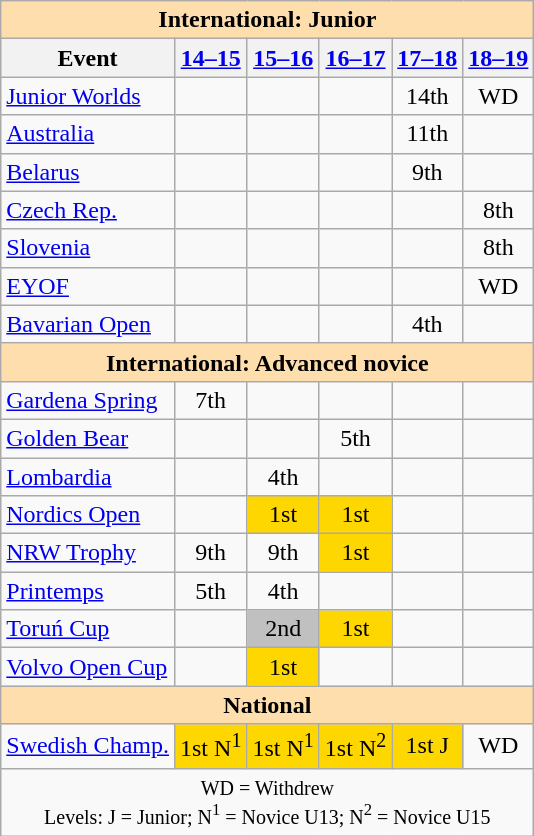<table class="wikitable" style="text-align:center">
<tr>
<th style="background-color: #ffdead; " colspan=8 align=center>International: Junior</th>
</tr>
<tr>
<th>Event</th>
<th><a href='#'>14–15</a></th>
<th><a href='#'>15–16</a></th>
<th><a href='#'>16–17</a></th>
<th><a href='#'>17–18</a></th>
<th><a href='#'>18–19</a></th>
</tr>
<tr>
<td align=left><a href='#'>Junior Worlds</a></td>
<td></td>
<td></td>
<td></td>
<td>14th</td>
<td>WD</td>
</tr>
<tr>
<td align=left> <a href='#'>Australia</a></td>
<td></td>
<td></td>
<td></td>
<td>11th</td>
<td></td>
</tr>
<tr>
<td align=left> <a href='#'>Belarus</a></td>
<td></td>
<td></td>
<td></td>
<td>9th</td>
<td></td>
</tr>
<tr>
<td align=left> <a href='#'>Czech Rep.</a></td>
<td></td>
<td></td>
<td></td>
<td></td>
<td>8th</td>
</tr>
<tr>
<td align=left> <a href='#'>Slovenia</a></td>
<td></td>
<td></td>
<td></td>
<td></td>
<td>8th</td>
</tr>
<tr>
<td align=left><a href='#'>EYOF</a></td>
<td></td>
<td></td>
<td></td>
<td></td>
<td>WD</td>
</tr>
<tr>
<td align=left><a href='#'>Bavarian Open</a></td>
<td></td>
<td></td>
<td></td>
<td>4th</td>
<td></td>
</tr>
<tr>
<th style="background-color: #ffdead; " colspan=8 align=center>International: Advanced novice</th>
</tr>
<tr>
<td align=left><a href='#'>Gardena Spring</a></td>
<td>7th</td>
<td></td>
<td></td>
<td></td>
<td></td>
</tr>
<tr>
<td align=left><a href='#'>Golden Bear</a></td>
<td></td>
<td></td>
<td>5th</td>
<td></td>
<td></td>
</tr>
<tr>
<td align=left><a href='#'>Lombardia</a></td>
<td></td>
<td>4th</td>
<td></td>
<td></td>
<td></td>
</tr>
<tr>
<td align=left><a href='#'>Nordics Open</a></td>
<td></td>
<td bgcolor=gold>1st</td>
<td bgcolor=gold>1st</td>
<td></td>
<td></td>
</tr>
<tr>
<td align=left><a href='#'>NRW Trophy</a></td>
<td>9th</td>
<td>9th</td>
<td bgcolor=gold>1st</td>
<td></td>
<td></td>
</tr>
<tr>
<td align=left><a href='#'>Printemps</a></td>
<td>5th</td>
<td>4th</td>
<td></td>
<td></td>
<td></td>
</tr>
<tr>
<td align=left><a href='#'>Toruń Cup</a></td>
<td></td>
<td bgcolor=silver>2nd</td>
<td bgcolor=gold>1st</td>
<td></td>
<td></td>
</tr>
<tr>
<td align=left><a href='#'>Volvo Open Cup</a></td>
<td></td>
<td bgcolor=gold>1st</td>
<td></td>
<td></td>
<td></td>
</tr>
<tr>
<th style="background-color: #ffdead; " colspan=8 align=center>National</th>
</tr>
<tr>
<td align=left><a href='#'>Swedish Champ.</a></td>
<td bgcolor=gold>1st N<sup>1</sup></td>
<td bgcolor=gold>1st N<sup>1</sup></td>
<td bgcolor=gold>1st N<sup>2</sup></td>
<td bgcolor=gold>1st J</td>
<td>WD</td>
</tr>
<tr>
<td colspan=8 align=center><small> WD = Withdrew <br> Levels: J = Junior; N<sup>1</sup> = Novice U13; N<sup>2</sup> = Novice U15 </small></td>
</tr>
</table>
